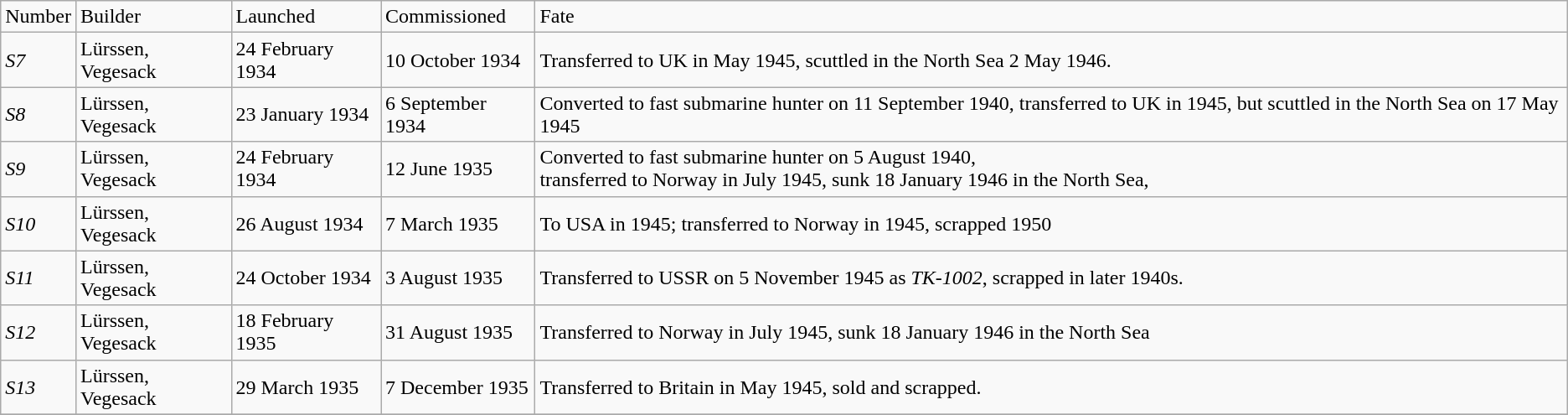<table class="wikitable" style="text-align:left">
<tr>
<td>Number</td>
<td>Builder</td>
<td>Launched</td>
<td>Commissioned</td>
<td>Fate</td>
</tr>
<tr>
<td><em>S7</em></td>
<td>Lürssen, Vegesack</td>
<td>24 February 1934</td>
<td>10 October 1934</td>
<td>Transferred to UK in May 1945, scuttled in the North Sea 2 May 1946.</td>
</tr>
<tr>
<td><em>S8</em></td>
<td>Lürssen, Vegesack</td>
<td>23 January 1934</td>
<td>6 September 1934</td>
<td>Converted to fast submarine hunter on 11 September 1940, transferred to UK in 1945, but scuttled in the North Sea on 17 May 1945</td>
</tr>
<tr>
<td><em>S9</em></td>
<td>Lürssen, Vegesack</td>
<td>24 February 1934</td>
<td>12 June 1935</td>
<td>Converted to fast submarine hunter on 5 August 1940, <br>transferred to Norway in July 1945, sunk 18 January 1946 in the North Sea,</td>
</tr>
<tr>
<td><em>S10</em></td>
<td>Lürssen, Vegesack</td>
<td>26 August 1934</td>
<td>7 March 1935</td>
<td>To USA in 1945; transferred to Norway in 1945, scrapped 1950</td>
</tr>
<tr>
<td><em>S11</em></td>
<td>Lürssen, Vegesack</td>
<td>24 October 1934</td>
<td>3 August 1935</td>
<td>Transferred to USSR on 5 November 1945 as <em>TK-1002</em>, scrapped in later 1940s.</td>
</tr>
<tr>
<td><em>S12</em></td>
<td>Lürssen, Vegesack</td>
<td>18 February 1935</td>
<td>31 August 1935</td>
<td>Transferred to Norway in July 1945, sunk 18 January 1946 in the North Sea</td>
</tr>
<tr>
<td><em>S13</em></td>
<td>Lürssen, Vegesack</td>
<td>29 March 1935</td>
<td>7 December 1935</td>
<td>Transferred to Britain in May 1945, sold and scrapped.</td>
</tr>
<tr>
</tr>
</table>
